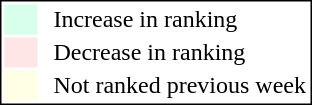<table style="border:1px solid black; float:right;">
<tr>
<td style="background:#D8FFEB; width:20px;"></td>
<td> </td>
<td>Increase in ranking</td>
</tr>
<tr>
<td style="background:#FFE6E6; width:20px;"></td>
<td> </td>
<td>Decrease in ranking</td>
</tr>
<tr>
<td style="background:#FFFFE6; width:20px;"></td>
<td> </td>
<td>Not ranked previous week</td>
</tr>
</table>
